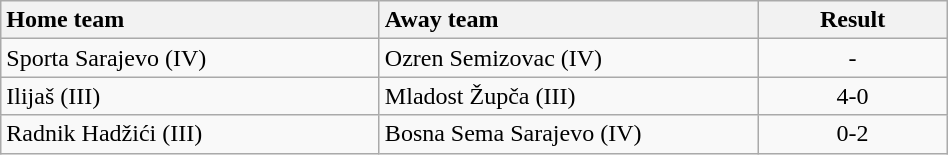<table class="wikitable" style="width:50%">
<tr>
<th style="width:40%; text-align:left">Home team</th>
<th style="width:40%; text-align:left">Away team</th>
<th>Result</th>
</tr>
<tr>
<td>Sporta Sarajevo (IV)</td>
<td>Ozren Semizovac (IV)</td>
<td style="text-align:center">-</td>
</tr>
<tr>
<td>Ilijaš (III)</td>
<td>Mladost Župča (III)</td>
<td style="text-align:center">4-0</td>
</tr>
<tr>
<td>Radnik Hadžići (III)</td>
<td>Bosna Sema Sarajevo (IV)</td>
<td style="text-align:center">0-2</td>
</tr>
</table>
